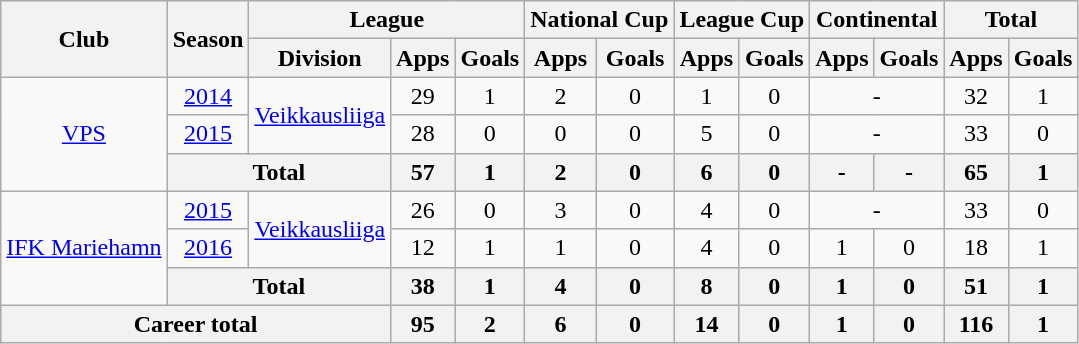<table class="wikitable" style="text-align: center;">
<tr>
<th rowspan="2">Club</th>
<th rowspan="2">Season</th>
<th colspan="3">League</th>
<th colspan="2">National Cup</th>
<th colspan="2">League Cup</th>
<th colspan="2">Continental</th>
<th colspan="2">Total</th>
</tr>
<tr>
<th>Division</th>
<th>Apps</th>
<th>Goals</th>
<th>Apps</th>
<th>Goals</th>
<th>Apps</th>
<th>Goals</th>
<th>Apps</th>
<th>Goals</th>
<th>Apps</th>
<th>Goals</th>
</tr>
<tr>
<td rowspan="3" valign="center"><a href='#'>VPS</a></td>
<td><a href='#'>2014</a></td>
<td rowspan="2" valign="center"><a href='#'>Veikkausliiga</a></td>
<td>29</td>
<td>1</td>
<td>2</td>
<td>0</td>
<td>1</td>
<td>0</td>
<td colspan="2">-</td>
<td>32</td>
<td>1</td>
</tr>
<tr>
<td><a href='#'>2015</a></td>
<td>28</td>
<td>0</td>
<td>0</td>
<td>0</td>
<td>5</td>
<td>0</td>
<td colspan="2">-</td>
<td>33</td>
<td>0</td>
</tr>
<tr>
<th colspan="2">Total</th>
<th>57</th>
<th>1</th>
<th>2</th>
<th>0</th>
<th>6</th>
<th>0</th>
<th>-</th>
<th>-</th>
<th>65</th>
<th>1</th>
</tr>
<tr>
<td rowspan="3" valign="center"><a href='#'>IFK Mariehamn</a></td>
<td><a href='#'>2015</a></td>
<td rowspan="2" valign="center"><a href='#'>Veikkausliiga</a></td>
<td>26</td>
<td>0</td>
<td>3</td>
<td>0</td>
<td>4</td>
<td>0</td>
<td colspan="2">-</td>
<td>33</td>
<td>0</td>
</tr>
<tr>
<td><a href='#'>2016</a></td>
<td>12</td>
<td>1</td>
<td>1</td>
<td>0</td>
<td>4</td>
<td>0</td>
<td>1</td>
<td>0</td>
<td>18</td>
<td>1</td>
</tr>
<tr>
<th colspan="2">Total</th>
<th>38</th>
<th>1</th>
<th>4</th>
<th>0</th>
<th>8</th>
<th>0</th>
<th>1</th>
<th>0</th>
<th>51</th>
<th>1</th>
</tr>
<tr>
<th colspan="3">Career total</th>
<th>95</th>
<th>2</th>
<th>6</th>
<th>0</th>
<th>14</th>
<th>0</th>
<th>1</th>
<th>0</th>
<th>116</th>
<th>1</th>
</tr>
</table>
